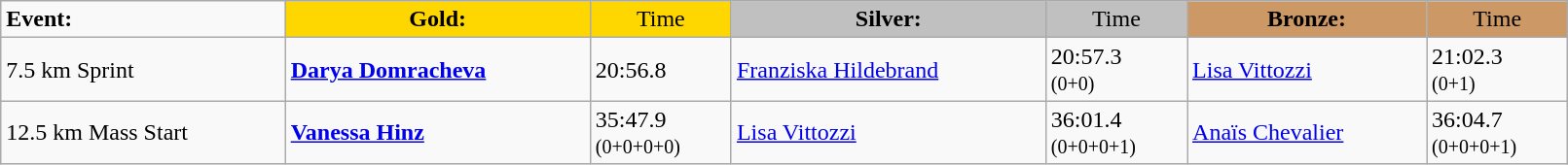<table class="wikitable" width=85%>
<tr>
<td><strong>Event:</strong></td>
<td style="text-align:center;background-color:gold;"><strong>Gold:</strong></td>
<td style="text-align:center;background-color:gold;">Time</td>
<td style="text-align:center;background-color:silver;"><strong>Silver:</strong></td>
<td style="text-align:center;background-color:silver;">Time</td>
<td style="text-align:center;background-color:#CC9966;"><strong>Bronze:</strong></td>
<td style="text-align:center;background-color:#CC9966;">Time</td>
</tr>
<tr>
<td>7.5 km Sprint<br> </td>
<td><strong><a href='#'>Darya Domracheva</a></strong><br></td>
<td>20:56.8 <br> </td>
<td><a href='#'>Franziska Hildebrand</a><br><small></small></td>
<td>20:57.3<br><small>(0+0)</small></td>
<td><a href='#'>Lisa Vittozzi</a><br><small></small></td>
<td>21:02.3<br><small>(0+1)</small></td>
</tr>
<tr>
<td>12.5 km Mass Start<br></td>
<td><strong><a href='#'>Vanessa Hinz</a></strong><br><small></small></td>
<td>35:47.9<br><small>(0+0+0+0)</small></td>
<td><a href='#'>Lisa Vittozzi</a><br><small></small></td>
<td>36:01.4<br><small>(0+0+0+1)</small></td>
<td><a href='#'>Anaïs Chevalier</a><br><small></small></td>
<td>36:04.7<br><small>(0+0+0+1)</small></td>
</tr>
</table>
